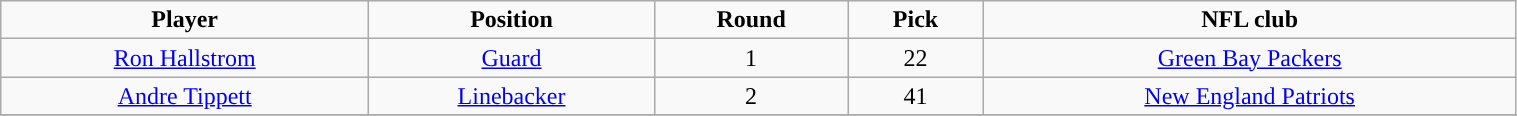<table class="wikitable" width="80%">
<tr align="center">
<td><strong>Player</strong></td>
<td><strong>Position</strong></td>
<td><strong>Round</strong></td>
<td><strong>Pick</strong></td>
<td><strong>NFL club</strong></td>
</tr>
<tr align="center" bgcolor="">
<td><a href='#'>Ron Hallstrom</a></td>
<td><a href='#'>Guard</a></td>
<td>1</td>
<td>22</td>
<td><a href='#'>Green Bay Packers</a></td>
</tr>
<tr align="center" bgcolor="">
<td><a href='#'>Andre Tippett</a></td>
<td><a href='#'>Linebacker</a></td>
<td>2</td>
<td>41</td>
<td><a href='#'>New England Patriots</a></td>
</tr>
<tr align="center" bgcolor="">
</tr>
</table>
